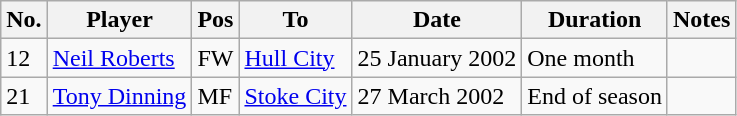<table class="wikitable">
<tr>
<th>No.</th>
<th>Player</th>
<th>Pos</th>
<th>To</th>
<th>Date</th>
<th>Duration</th>
<th>Notes</th>
</tr>
<tr>
<td>12</td>
<td><a href='#'>Neil Roberts</a></td>
<td>FW</td>
<td><a href='#'>Hull City</a></td>
<td>25 January 2002</td>
<td>One month</td>
<td></td>
</tr>
<tr>
<td>21</td>
<td><a href='#'>Tony Dinning</a></td>
<td>MF</td>
<td><a href='#'>Stoke City</a></td>
<td>27 March 2002</td>
<td>End of season</td>
<td></td>
</tr>
</table>
